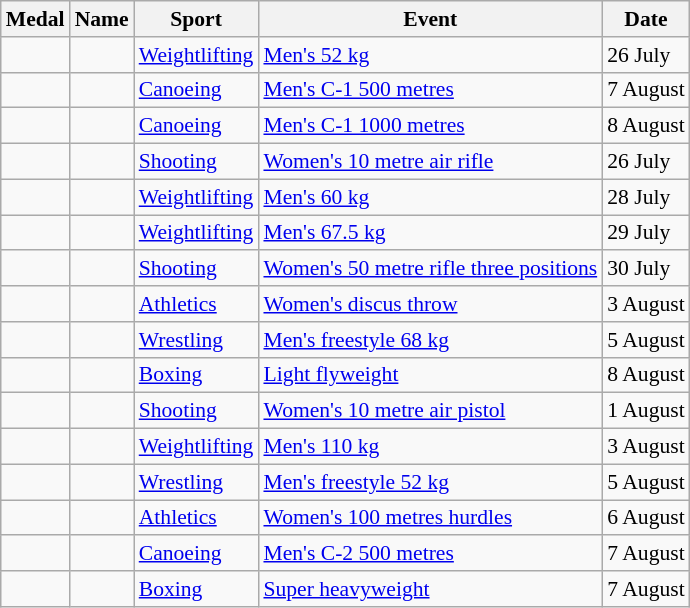<table class="wikitable sortable" style="font-size:90%">
<tr>
<th>Medal</th>
<th>Name</th>
<th>Sport</th>
<th>Event</th>
<th>Date</th>
</tr>
<tr>
<td></td>
<td></td>
<td><a href='#'>Weightlifting</a></td>
<td><a href='#'>Men's 52 kg</a></td>
<td>26 July</td>
</tr>
<tr>
<td></td>
<td></td>
<td><a href='#'>Canoeing</a></td>
<td><a href='#'>Men's C-1 500 metres</a></td>
<td>7 August</td>
</tr>
<tr>
<td></td>
<td></td>
<td><a href='#'>Canoeing</a></td>
<td><a href='#'>Men's C-1 1000 metres</a></td>
<td>8 August</td>
</tr>
<tr>
<td></td>
<td></td>
<td><a href='#'>Shooting</a></td>
<td><a href='#'>Women's 10 metre air rifle</a></td>
<td>26 July</td>
</tr>
<tr>
<td></td>
<td></td>
<td><a href='#'>Weightlifting</a></td>
<td><a href='#'>Men's 60 kg</a></td>
<td>28 July</td>
</tr>
<tr>
<td></td>
<td></td>
<td><a href='#'>Weightlifting</a></td>
<td><a href='#'>Men's 67.5 kg</a></td>
<td>29 July</td>
</tr>
<tr>
<td></td>
<td></td>
<td><a href='#'>Shooting</a></td>
<td><a href='#'>Women's 50 metre rifle three positions</a></td>
<td>30 July</td>
</tr>
<tr>
<td></td>
<td></td>
<td><a href='#'>Athletics</a></td>
<td><a href='#'>Women's discus throw</a></td>
<td>3 August</td>
</tr>
<tr>
<td></td>
<td></td>
<td><a href='#'>Wrestling</a></td>
<td><a href='#'>Men's freestyle 68 kg</a></td>
<td>5 August</td>
</tr>
<tr>
<td></td>
<td></td>
<td><a href='#'>Boxing</a></td>
<td><a href='#'>Light flyweight</a></td>
<td>8 August</td>
</tr>
<tr>
<td></td>
<td></td>
<td><a href='#'>Shooting</a></td>
<td><a href='#'>Women's 10 metre air pistol</a></td>
<td>1 August</td>
</tr>
<tr>
<td></td>
<td></td>
<td><a href='#'>Weightlifting</a></td>
<td><a href='#'>Men's 110 kg</a></td>
<td>3 August</td>
</tr>
<tr>
<td></td>
<td></td>
<td><a href='#'>Wrestling</a></td>
<td><a href='#'>Men's freestyle 52 kg</a></td>
<td>5 August</td>
</tr>
<tr>
<td></td>
<td></td>
<td><a href='#'>Athletics</a></td>
<td><a href='#'>Women's 100 metres hurdles</a></td>
<td>6 August</td>
</tr>
<tr>
<td></td>
<td><br></td>
<td><a href='#'>Canoeing</a></td>
<td><a href='#'>Men's C-2 500 metres</a></td>
<td>7 August</td>
</tr>
<tr>
<td></td>
<td></td>
<td><a href='#'>Boxing</a></td>
<td><a href='#'>Super heavyweight</a></td>
<td>7 August</td>
</tr>
</table>
